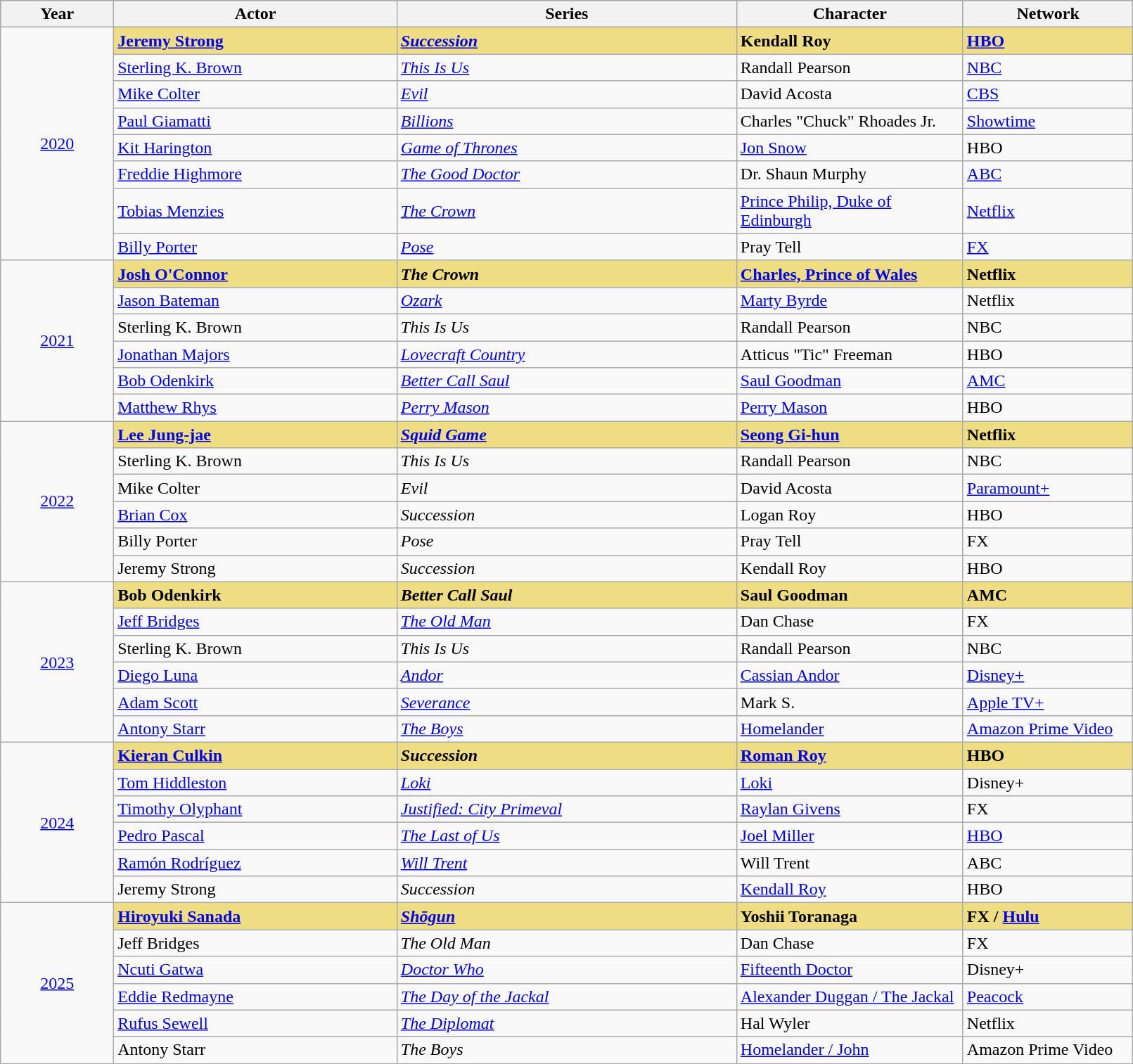<table class="wikitable" style="width:85%">
<tr style="background:#bebebe;">
<th style="width:10%;">Year</th>
<th style="wodth:25%;">Actor</th>
<th style="width:30%;">Series</th>
<th style="width:20%;">Character</th>
<th style="width:15%;">Network</th>
</tr>
<tr>
<td rowspan="8" style="text-align:center;"><a href='#'>2020</a><br></td>
<td style="background:#EEDD82;"><strong><a href='#'>Jeremy Strong</a></strong></td>
<td style="background:#EEDD82;"><strong><em><a href='#'>Succession</a></em></strong></td>
<td style="background:#EEDD82;"><strong>Kendall Roy</strong></td>
<td style="background:#EEDD82;"><strong><a href='#'>HBO</a></strong></td>
</tr>
<tr>
<td><a href='#'>Sterling K. Brown</a></td>
<td><em><a href='#'>This Is Us</a></em></td>
<td>Randall Pearson</td>
<td><a href='#'>NBC</a></td>
</tr>
<tr>
<td><a href='#'>Mike Colter</a></td>
<td><em><a href='#'>Evil</a></em></td>
<td>David Acosta</td>
<td><a href='#'>CBS</a></td>
</tr>
<tr>
<td><a href='#'>Paul Giamatti</a></td>
<td><em><a href='#'>Billions</a></em></td>
<td>Charles "Chuck" Rhoades Jr.</td>
<td><a href='#'>Showtime</a></td>
</tr>
<tr>
<td><a href='#'>Kit Harington</a></td>
<td><em><a href='#'>Game of Thrones</a></em></td>
<td><a href='#'>Jon Snow</a></td>
<td>HBO</td>
</tr>
<tr>
<td><a href='#'>Freddie Highmore</a></td>
<td><em><a href='#'>The Good Doctor</a></em></td>
<td>Dr. Shaun Murphy</td>
<td><a href='#'>ABC</a></td>
</tr>
<tr>
<td><a href='#'>Tobias Menzies</a></td>
<td><em><a href='#'>The Crown</a></em></td>
<td><a href='#'>Prince Philip, Duke of Edinburgh</a></td>
<td><a href='#'>Netflix</a></td>
</tr>
<tr>
<td><a href='#'>Billy Porter</a></td>
<td><em><a href='#'>Pose</a></em></td>
<td>Pray Tell</td>
<td><a href='#'>FX</a></td>
</tr>
<tr>
<td rowspan="6" style="text-align:center;"><a href='#'>2021</a><br></td>
<td style="background:#EEDD82;"><strong><a href='#'>Josh O'Connor</a></strong></td>
<td style="background:#EEDD82;"><strong><em>The Crown</em></strong></td>
<td style="background:#EEDD82;"><strong><a href='#'>Charles, Prince of Wales</a></strong></td>
<td style="background:#EEDD82;"><strong>Netflix</strong></td>
</tr>
<tr>
<td><a href='#'>Jason Bateman</a></td>
<td><em><a href='#'>Ozark</a></em></td>
<td><a href='#'>Marty Byrde</a></td>
<td>Netflix</td>
</tr>
<tr>
<td>Sterling K. Brown</td>
<td><em>This Is Us</em></td>
<td>Randall Pearson</td>
<td>NBC</td>
</tr>
<tr>
<td><a href='#'>Jonathan Majors</a></td>
<td><em><a href='#'>Lovecraft Country</a></em></td>
<td>Atticus "Tic" Freeman</td>
<td>HBO</td>
</tr>
<tr>
<td><a href='#'>Bob Odenkirk</a></td>
<td><em><a href='#'>Better Call Saul</a></em></td>
<td><a href='#'>Saul Goodman</a></td>
<td><a href='#'>AMC</a></td>
</tr>
<tr>
<td><a href='#'>Matthew Rhys</a></td>
<td><em><a href='#'>Perry Mason</a></em></td>
<td><a href='#'>Perry Mason</a></td>
<td>HBO</td>
</tr>
<tr>
<td rowspan="6" style="text-align:center;"><a href='#'>2022</a><br></td>
<td style="background:#EEDD82;"><strong><a href='#'>Lee Jung-jae</a></strong></td>
<td style="background:#EEDD82;"><strong><em><a href='#'>Squid Game</a></em></strong></td>
<td style="background:#EEDD82;"><strong><a href='#'>Seong Gi-hun</a></strong></td>
<td style="background:#EEDD82;"><strong>Netflix</strong></td>
</tr>
<tr>
<td>Sterling K. Brown</td>
<td><em>This Is Us</em></td>
<td>Randall Pearson</td>
<td>NBC</td>
</tr>
<tr>
<td>Mike Colter</td>
<td><em>Evil</em></td>
<td>David Acosta</td>
<td><a href='#'>Paramount+</a></td>
</tr>
<tr>
<td><a href='#'>Brian Cox</a></td>
<td><em>Succession</em></td>
<td>Logan Roy</td>
<td>HBO</td>
</tr>
<tr>
<td>Billy Porter</td>
<td><em>Pose</em></td>
<td>Pray Tell</td>
<td>FX</td>
</tr>
<tr>
<td>Jeremy Strong</td>
<td><em>Succession</em></td>
<td>Kendall Roy</td>
<td>HBO</td>
</tr>
<tr>
<td rowspan="6" style="text-align:center;"><a href='#'>2023</a><br></td>
<td style="background:#EEDD82;"><strong>Bob Odenkirk</strong></td>
<td style="background:#EEDD82;"><strong><em>Better Call Saul</em></strong></td>
<td style="background:#EEDD82;"><strong>Saul Goodman</strong></td>
<td style="background:#EEDD82;"><strong>AMC</strong></td>
</tr>
<tr>
<td><a href='#'>Jeff Bridges</a></td>
<td><em><a href='#'>The Old Man</a></em></td>
<td>Dan Chase</td>
<td>FX</td>
</tr>
<tr>
<td>Sterling K. Brown</td>
<td><em>This Is Us</em></td>
<td>Randall Pearson</td>
<td>NBC</td>
</tr>
<tr>
<td><a href='#'>Diego Luna</a></td>
<td><em><a href='#'>Andor</a></em></td>
<td><a href='#'>Cassian Andor</a></td>
<td><a href='#'>Disney+</a></td>
</tr>
<tr>
<td><a href='#'>Adam Scott</a></td>
<td><em><a href='#'>Severance</a></em></td>
<td>Mark S.</td>
<td><a href='#'>Apple TV+</a></td>
</tr>
<tr>
<td><a href='#'>Antony Starr</a></td>
<td><em><a href='#'>The Boys</a></em></td>
<td><a href='#'>Homelander</a></td>
<td><a href='#'>Amazon Prime Video</a></td>
</tr>
<tr>
<td rowspan="6" style="text-align:center;"><a href='#'>2024</a><br></td>
<td style="background:#EEDD82;"><strong><a href='#'>Kieran Culkin</a></strong></td>
<td style="background:#EEDD82;"><strong><em>Succession</em></strong></td>
<td style="background:#EEDD82;"><strong><a href='#'>Roman Roy</a></strong></td>
<td style="background:#EEDD82;"><strong>HBO</strong></td>
</tr>
<tr>
<td><a href='#'>Tom Hiddleston</a></td>
<td><em><a href='#'>Loki</a></em></td>
<td><a href='#'>Loki</a></td>
<td>Disney+</td>
</tr>
<tr>
<td><a href='#'>Timothy Olyphant</a></td>
<td><em><a href='#'>Justified: City Primeval</a></em></td>
<td><a href='#'>Raylan Givens</a></td>
<td>FX</td>
</tr>
<tr>
<td><a href='#'>Pedro Pascal</a></td>
<td><em><a href='#'>The Last of Us</a></em></td>
<td><a href='#'>Joel Miller</a></td>
<td><a href='#'>HBO</a></td>
</tr>
<tr>
<td><a href='#'>Ramón Rodríguez</a></td>
<td><em><a href='#'>Will Trent</a></em></td>
<td>Will Trent</td>
<td>ABC</td>
</tr>
<tr>
<td>Jeremy Strong</td>
<td><em>Succession</em></td>
<td><a href='#'>Kendall Roy</a></td>
<td>HBO</td>
</tr>
<tr>
<td rowspan="6" style="text-align:center;"><a href='#'>2025</a><br></td>
<td style="background:#EEDD82;"><strong><a href='#'>Hiroyuki Sanada</a></strong></td>
<td style="background:#EEDD82;"><strong><em><a href='#'>Shōgun</a></em></strong></td>
<td style="background:#EEDD82;"><strong>Yoshii Toranaga</strong></td>
<td style="background:#EEDD82;"><strong>FX / <a href='#'>Hulu</a></strong></td>
</tr>
<tr>
<td>Jeff Bridges</td>
<td><em>The Old Man</em></td>
<td>Dan Chase</td>
<td>FX</td>
</tr>
<tr>
<td><a href='#'>Ncuti Gatwa</a></td>
<td><em><a href='#'>Doctor Who</a></em></td>
<td><a href='#'>Fifteenth Doctor</a></td>
<td>Disney+</td>
</tr>
<tr>
<td><a href='#'>Eddie Redmayne</a></td>
<td><em><a href='#'>The Day of the Jackal</a></em></td>
<td><a href='#'>Alexander Duggan / The Jackal</a></td>
<td><a href='#'>Peacock</a></td>
</tr>
<tr>
<td><a href='#'>Rufus Sewell</a></td>
<td><em><a href='#'>The Diplomat</a></em></td>
<td>Hal Wyler</td>
<td>Netflix</td>
</tr>
<tr>
<td>Antony Starr</td>
<td><em>The Boys</em></td>
<td><a href='#'>Homelander / John</a></td>
<td>Amazon Prime Video</td>
</tr>
</table>
